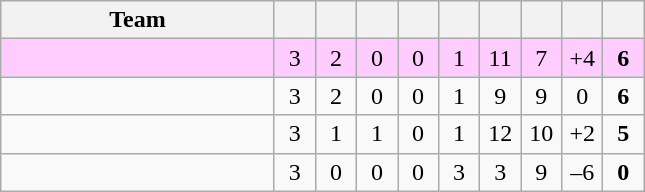<table class="wikitable" style="text-align: center;">
<tr>
<th style="width:175px;">Team</th>
<th width="20"></th>
<th width="20"></th>
<th width="20"></th>
<th width="20"></th>
<th width="20"></th>
<th width="20"></th>
<th width="20"></th>
<th width="20"></th>
<th width="20"></th>
</tr>
<tr style="background:#ffccff;">
<td align=left></td>
<td>3</td>
<td>2</td>
<td>0</td>
<td>0</td>
<td>1</td>
<td>11</td>
<td>7</td>
<td>+4</td>
<td><strong>6</strong></td>
</tr>
<tr>
<td align=left></td>
<td>3</td>
<td>2</td>
<td>0</td>
<td>0</td>
<td>1</td>
<td>9</td>
<td>9</td>
<td>0</td>
<td><strong>6</strong></td>
</tr>
<tr>
<td align=left></td>
<td>3</td>
<td>1</td>
<td>1</td>
<td>0</td>
<td>1</td>
<td>12</td>
<td>10</td>
<td>+2</td>
<td><strong>5</strong></td>
</tr>
<tr>
<td align=left></td>
<td>3</td>
<td>0</td>
<td>0</td>
<td>0</td>
<td>3</td>
<td>3</td>
<td>9</td>
<td>–6</td>
<td><strong>0</strong></td>
</tr>
</table>
